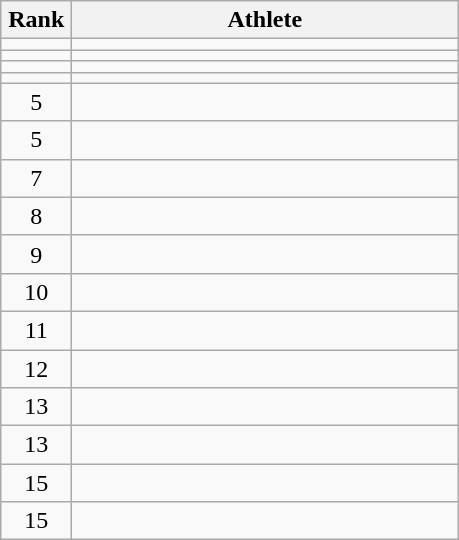<table class="wikitable" style="text-align: center;">
<tr>
<th width=40>Rank</th>
<th width=250>Athlete</th>
</tr>
<tr>
<td></td>
<td align="left"></td>
</tr>
<tr>
<td></td>
<td align="left"></td>
</tr>
<tr>
<td></td>
<td align="left"></td>
</tr>
<tr>
<td></td>
<td align="left"></td>
</tr>
<tr>
<td>5</td>
<td align="left"></td>
</tr>
<tr>
<td>5</td>
<td align="left"></td>
</tr>
<tr>
<td>7</td>
<td align="left"></td>
</tr>
<tr>
<td>8</td>
<td align="left"></td>
</tr>
<tr>
<td>9</td>
<td align="left"></td>
</tr>
<tr>
<td>10</td>
<td align="left"></td>
</tr>
<tr>
<td>11</td>
<td align="left"></td>
</tr>
<tr>
<td>12</td>
<td align="left"></td>
</tr>
<tr>
<td>13</td>
<td align="left"></td>
</tr>
<tr>
<td>13</td>
<td align="left"></td>
</tr>
<tr>
<td>15</td>
<td align="left"></td>
</tr>
<tr>
<td>15</td>
<td align="left"></td>
</tr>
</table>
